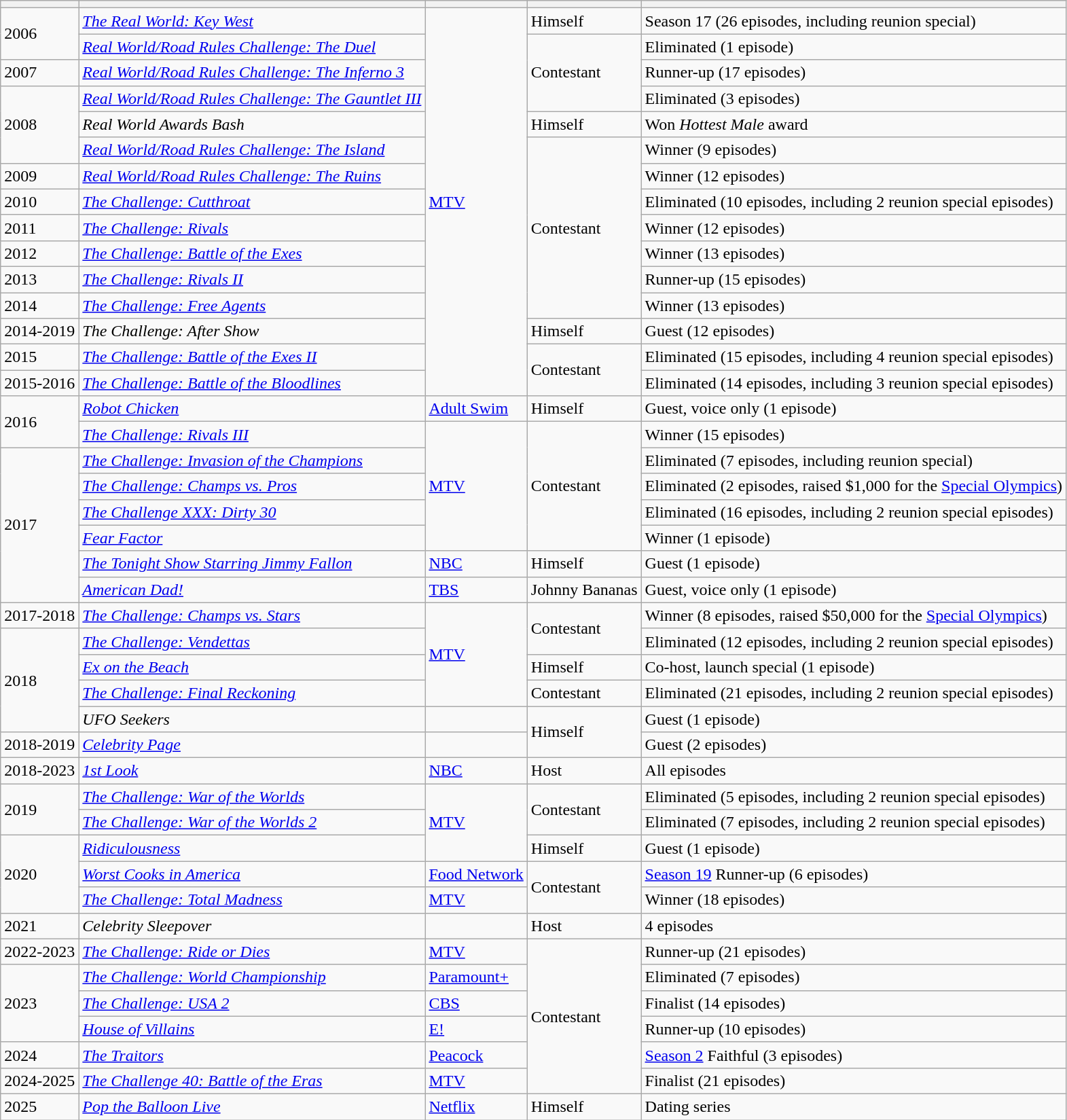<table class="wikitable sortable">
<tr>
<th></th>
<th></th>
<th></th>
<th></th>
<th></th>
</tr>
<tr>
<td rowspan="2">2006</td>
<td><em><a href='#'>The Real World: Key West</a></em></td>
<td rowspan="15"><a href='#'>MTV</a></td>
<td>Himself</td>
<td>Season 17 (26 episodes, including reunion special)</td>
</tr>
<tr>
<td><em><a href='#'>Real World/Road Rules Challenge: The Duel</a></em></td>
<td rowspan="3">Contestant</td>
<td>Eliminated (1 episode)</td>
</tr>
<tr>
<td>2007</td>
<td><em><a href='#'>Real World/Road Rules Challenge: The Inferno 3</a></em></td>
<td>Runner-up (17 episodes)</td>
</tr>
<tr>
<td rowspan="3">2008</td>
<td><em><a href='#'>Real World/Road Rules Challenge: The Gauntlet III</a></em></td>
<td>Eliminated (3 episodes)</td>
</tr>
<tr>
<td><em>Real World Awards Bash</em></td>
<td>Himself</td>
<td>Won <em>Hottest Male</em> award</td>
</tr>
<tr>
<td><em><a href='#'>Real World/Road Rules Challenge: The Island</a></em></td>
<td rowspan="7">Contestant</td>
<td>Winner (9 episodes)</td>
</tr>
<tr>
<td>2009</td>
<td><em><a href='#'>Real World/Road Rules Challenge: The Ruins</a></em></td>
<td>Winner (12 episodes)</td>
</tr>
<tr>
<td>2010</td>
<td><em><a href='#'>The Challenge: Cutthroat</a></em></td>
<td>Eliminated (10 episodes, including 2 reunion special episodes)</td>
</tr>
<tr>
<td>2011</td>
<td><em><a href='#'>The Challenge: Rivals</a></em></td>
<td>Winner (12 episodes)</td>
</tr>
<tr>
<td>2012</td>
<td><em><a href='#'>The Challenge: Battle of the Exes</a></em></td>
<td>Winner (13 episodes)</td>
</tr>
<tr>
<td>2013</td>
<td><em><a href='#'>The Challenge: Rivals II</a></em></td>
<td>Runner-up (15 episodes)</td>
</tr>
<tr>
<td>2014</td>
<td><em><a href='#'>The Challenge: Free Agents</a></em></td>
<td>Winner (13 episodes)</td>
</tr>
<tr>
<td>2014-2019</td>
<td><em>The Challenge: After Show</em></td>
<td>Himself</td>
<td>Guest (12 episodes)</td>
</tr>
<tr>
<td>2015</td>
<td><em><a href='#'>The Challenge: Battle of the Exes II</a></em></td>
<td rowspan="2">Contestant</td>
<td>Eliminated (15 episodes, including 4 reunion special episodes)</td>
</tr>
<tr>
<td>2015-2016</td>
<td><em><a href='#'>The Challenge: Battle of the Bloodlines</a></em></td>
<td>Eliminated (14 episodes, including 3 reunion special episodes)</td>
</tr>
<tr>
<td rowspan="2">2016</td>
<td><em><a href='#'>Robot Chicken</a></em></td>
<td><a href='#'>Adult Swim</a></td>
<td>Himself</td>
<td>Guest, voice only (1 episode)</td>
</tr>
<tr>
<td><em><a href='#'>The Challenge: Rivals III</a></em></td>
<td rowspan="5"><a href='#'>MTV</a></td>
<td rowspan="5">Contestant</td>
<td>Winner (15 episodes)</td>
</tr>
<tr>
<td rowspan="6">2017</td>
<td><em><a href='#'>The Challenge: Invasion of the Champions</a></em></td>
<td>Eliminated (7 episodes, including reunion special)</td>
</tr>
<tr>
<td><em><a href='#'>The Challenge: Champs vs. Pros</a></em></td>
<td>Eliminated (2 episodes, raised $1,000 for the <a href='#'>Special Olympics</a>)</td>
</tr>
<tr>
<td><em><a href='#'>The Challenge XXX: Dirty 30</a></em></td>
<td>Eliminated (16 episodes, including 2 reunion special episodes)</td>
</tr>
<tr>
<td><em><a href='#'>Fear Factor</a></em></td>
<td>Winner (1 episode)</td>
</tr>
<tr>
<td><em><a href='#'>The Tonight Show Starring Jimmy Fallon</a></em></td>
<td><a href='#'>NBC</a></td>
<td>Himself</td>
<td>Guest (1 episode)</td>
</tr>
<tr>
<td><em><a href='#'>American Dad!</a></em></td>
<td><a href='#'>TBS</a></td>
<td>Johnny Bananas</td>
<td>Guest, voice only (1 episode)</td>
</tr>
<tr>
<td>2017-2018</td>
<td><em><a href='#'>The Challenge: Champs vs. Stars</a></em></td>
<td rowspan="4"><a href='#'>MTV</a></td>
<td rowspan="2">Contestant</td>
<td>Winner (8 episodes, raised $50,000 for the <a href='#'>Special Olympics</a>)</td>
</tr>
<tr>
<td rowspan="4">2018</td>
<td><em><a href='#'>The Challenge: Vendettas</a></em></td>
<td>Eliminated (12 episodes, including 2 reunion special episodes)</td>
</tr>
<tr>
<td><em><a href='#'>Ex on the Beach</a></em></td>
<td>Himself</td>
<td>Co-host, launch special (1 episode)</td>
</tr>
<tr>
<td><em><a href='#'>The Challenge: Final Reckoning</a></em></td>
<td>Contestant</td>
<td>Eliminated (21 episodes, including 2 reunion special episodes)</td>
</tr>
<tr>
<td><em>UFO Seekers</em></td>
<td></td>
<td rowspan="2">Himself</td>
<td>Guest (1 episode)</td>
</tr>
<tr>
<td>2018-2019</td>
<td><em><a href='#'>Celebrity Page</a></em></td>
<td></td>
<td>Guest (2 episodes)</td>
</tr>
<tr>
<td>2018-2023</td>
<td><em><a href='#'>1st Look</a></em></td>
<td><a href='#'>NBC</a></td>
<td>Host</td>
<td>All episodes</td>
</tr>
<tr>
<td rowspan="2">2019</td>
<td><em><a href='#'>The Challenge: War of the Worlds</a></em></td>
<td rowspan="3"><a href='#'>MTV</a></td>
<td rowspan="2">Contestant</td>
<td>Eliminated (5 episodes, including 2 reunion special episodes)</td>
</tr>
<tr>
<td><em><a href='#'>The Challenge: War of the Worlds 2</a></em></td>
<td>Eliminated (7 episodes, including 2 reunion special episodes)</td>
</tr>
<tr>
<td rowspan="3">2020</td>
<td><em><a href='#'>Ridiculousness</a></em></td>
<td>Himself</td>
<td>Guest (1 episode)</td>
</tr>
<tr>
<td><em><a href='#'>Worst Cooks in America</a></em></td>
<td><a href='#'>Food Network</a></td>
<td rowspan="2">Contestant</td>
<td><a href='#'>Season 19</a> Runner-up (6 episodes)</td>
</tr>
<tr>
<td><em><a href='#'>The Challenge: Total Madness</a></em></td>
<td><a href='#'>MTV</a></td>
<td>Winner (18 episodes)</td>
</tr>
<tr>
<td>2021</td>
<td><em>Celebrity Sleepover</em></td>
<td></td>
<td>Host</td>
<td>4 episodes</td>
</tr>
<tr>
<td>2022-2023</td>
<td><em><a href='#'>The Challenge: Ride or Dies</a></em></td>
<td><a href='#'>MTV</a></td>
<td rowspan="6">Contestant</td>
<td>Runner-up (21 episodes)</td>
</tr>
<tr>
<td rowspan="3">2023</td>
<td><em><a href='#'>The Challenge: World Championship</a></em></td>
<td><a href='#'>Paramount+</a></td>
<td>Eliminated (7 episodes)</td>
</tr>
<tr>
<td><em><a href='#'>The Challenge: USA 2</a></em></td>
<td><a href='#'>CBS</a></td>
<td>Finalist (14 episodes)</td>
</tr>
<tr>
<td><em><a href='#'>House of Villains</a></em></td>
<td><a href='#'>E!</a></td>
<td>Runner-up (10 episodes)</td>
</tr>
<tr>
<td>2024</td>
<td><em><a href='#'>The Traitors</a></em></td>
<td><a href='#'>Peacock</a></td>
<td><a href='#'>Season 2</a> Faithful (3 episodes)</td>
</tr>
<tr>
<td>2024-2025</td>
<td><em><a href='#'>The Challenge 40: Battle of the Eras</a></em></td>
<td><a href='#'>MTV</a></td>
<td>Finalist (21 episodes)</td>
</tr>
<tr>
<td>2025</td>
<td><em><a href='#'>Pop the Balloon Live</a></em></td>
<td><a href='#'>Netflix</a></td>
<td>Himself</td>
<td>Dating series</td>
</tr>
</table>
